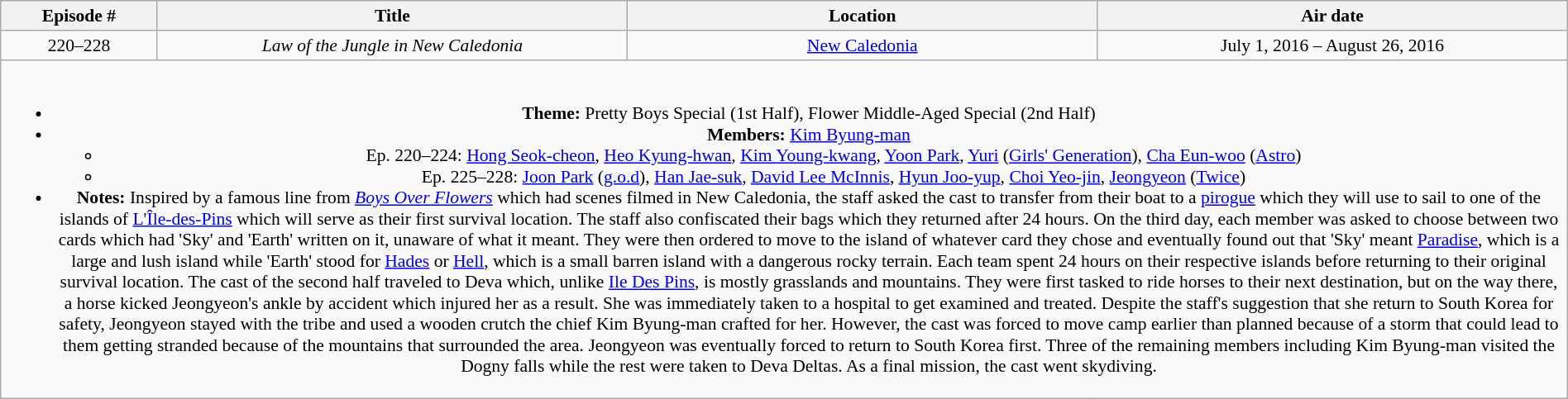<table class="wikitable" style="text-align:center; font-size:90%; width:100%;">
<tr>
<th width="10%">Episode #</th>
<th width="30%">Title</th>
<th width="30%">Location</th>
<th width="30%">Air date</th>
</tr>
<tr>
<td>220–228</td>
<td><em>Law of the Jungle in New Caledonia</em></td>
<td><a href='#'>New Caledonia</a></td>
<td>July 1, 2016 – August 26, 2016</td>
</tr>
<tr>
<td colspan="4"><br><ul><li><strong>Theme:</strong>  Pretty Boys Special (1st Half), Flower Middle-Aged Special (2nd Half)</li><li><strong>Members:</strong> <a href='#'>Kim Byung-man</a><ul><li>Ep. 220–224: <a href='#'>Hong Seok-cheon</a>, <a href='#'>Heo Kyung-hwan</a>, <a href='#'>Kim Young-kwang</a>, <a href='#'>Yoon Park</a>, <a href='#'>Yuri</a> (<a href='#'>Girls' Generation</a>), <a href='#'>Cha Eun-woo</a> (<a href='#'>Astro</a>)</li><li>Ep. 225–228: <a href='#'>Joon Park</a> (<a href='#'>g.o.d</a>), <a href='#'>Han Jae-suk</a>, <a href='#'>David Lee McInnis</a>, <a href='#'>Hyun Joo-yup</a>, <a href='#'>Choi Yeo-jin</a>, <a href='#'>Jeongyeon</a> (<a href='#'>Twice</a>)</li></ul></li><li><strong>Notes:</strong> Inspired by a famous line from <em><a href='#'>Boys Over Flowers</a></em> which had scenes filmed in New Caledonia, the staff asked the cast to transfer from their boat to a <a href='#'>pirogue</a> which they will use to sail to one of the islands of <a href='#'>L'Île-des-Pins</a> which will serve as their first survival location. The staff also confiscated their bags which they returned after 24 hours. On the third day, each member was asked to choose between two cards which had 'Sky' and 'Earth' written on it, unaware of what it meant. They were then ordered to move to the island of whatever card they chose and eventually found out that 'Sky' meant <a href='#'>Paradise</a>, which is a large and lush island while 'Earth' stood for <a href='#'>Hades</a> or <a href='#'>Hell</a>, which is a small barren island with a dangerous rocky terrain. Each team spent 24 hours on their respective islands before returning to their original survival location. The cast of the second half traveled to Deva which, unlike <a href='#'>Ile Des Pins</a>, is mostly grasslands and mountains. They were first tasked to ride horses to their next destination, but on the way there, a horse kicked Jeongyeon's ankle by accident which injured her as a result. She was immediately taken to a hospital to get examined and treated. Despite the staff's suggestion that she return to South Korea for safety, Jeongyeon stayed with the tribe and used a wooden crutch the chief Kim Byung-man crafted for her. However, the cast was forced to move camp earlier than planned because of a storm that could lead to them getting stranded because of the mountains that surrounded the area. Jeongyeon was eventually forced to return to South Korea first. Three of the remaining members including Kim Byung-man visited the Dogny falls while the rest were taken to Deva Deltas. As a final mission, the cast went skydiving.</li></ul></td>
</tr>
</table>
